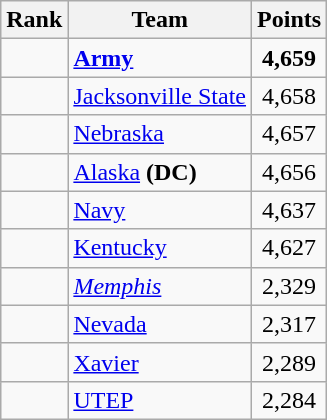<table class="wikitable sortable" style="text-align:center">
<tr>
<th>Rank</th>
<th>Team</th>
<th>Points</th>
</tr>
<tr>
<td></td>
<td align=left><strong><a href='#'>Army</a></strong></td>
<td><strong>4,659</strong></td>
</tr>
<tr>
<td></td>
<td align=left><a href='#'>Jacksonville State</a></td>
<td>4,658</td>
</tr>
<tr>
<td></td>
<td align=left><a href='#'>Nebraska</a></td>
<td>4,657</td>
</tr>
<tr>
<td></td>
<td align=left><a href='#'>Alaska</a> <strong>(DC)</strong></td>
<td>4,656</td>
</tr>
<tr>
<td></td>
<td align=left><a href='#'>Navy</a></td>
<td>4,637</td>
</tr>
<tr>
<td></td>
<td align=left><a href='#'>Kentucky</a></td>
<td>4,627</td>
</tr>
<tr>
<td></td>
<td align=left><em><a href='#'>Memphis</a></em></td>
<td>2,329</td>
</tr>
<tr>
<td></td>
<td align=left><a href='#'>Nevada</a></td>
<td>2,317</td>
</tr>
<tr>
<td></td>
<td align=left><a href='#'>Xavier</a></td>
<td>2,289</td>
</tr>
<tr>
<td></td>
<td align=left><a href='#'>UTEP</a></td>
<td>2,284</td>
</tr>
</table>
